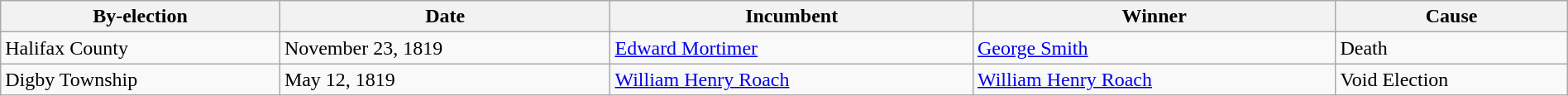<table class=wikitable style="width:100%">
<tr>
<th>By-election</th>
<th>Date</th>
<th>Incumbent</th>
<th>Winner</th>
<th>Cause</th>
</tr>
<tr>
<td>Halifax County</td>
<td>November 23, 1819</td>
<td><a href='#'>Edward Mortimer</a></td>
<td><a href='#'>George Smith</a></td>
<td>Death</td>
</tr>
<tr>
<td>Digby Township</td>
<td>May 12, 1819</td>
<td><a href='#'>William Henry Roach</a></td>
<td><a href='#'>William Henry Roach</a></td>
<td>Void Election</td>
</tr>
</table>
